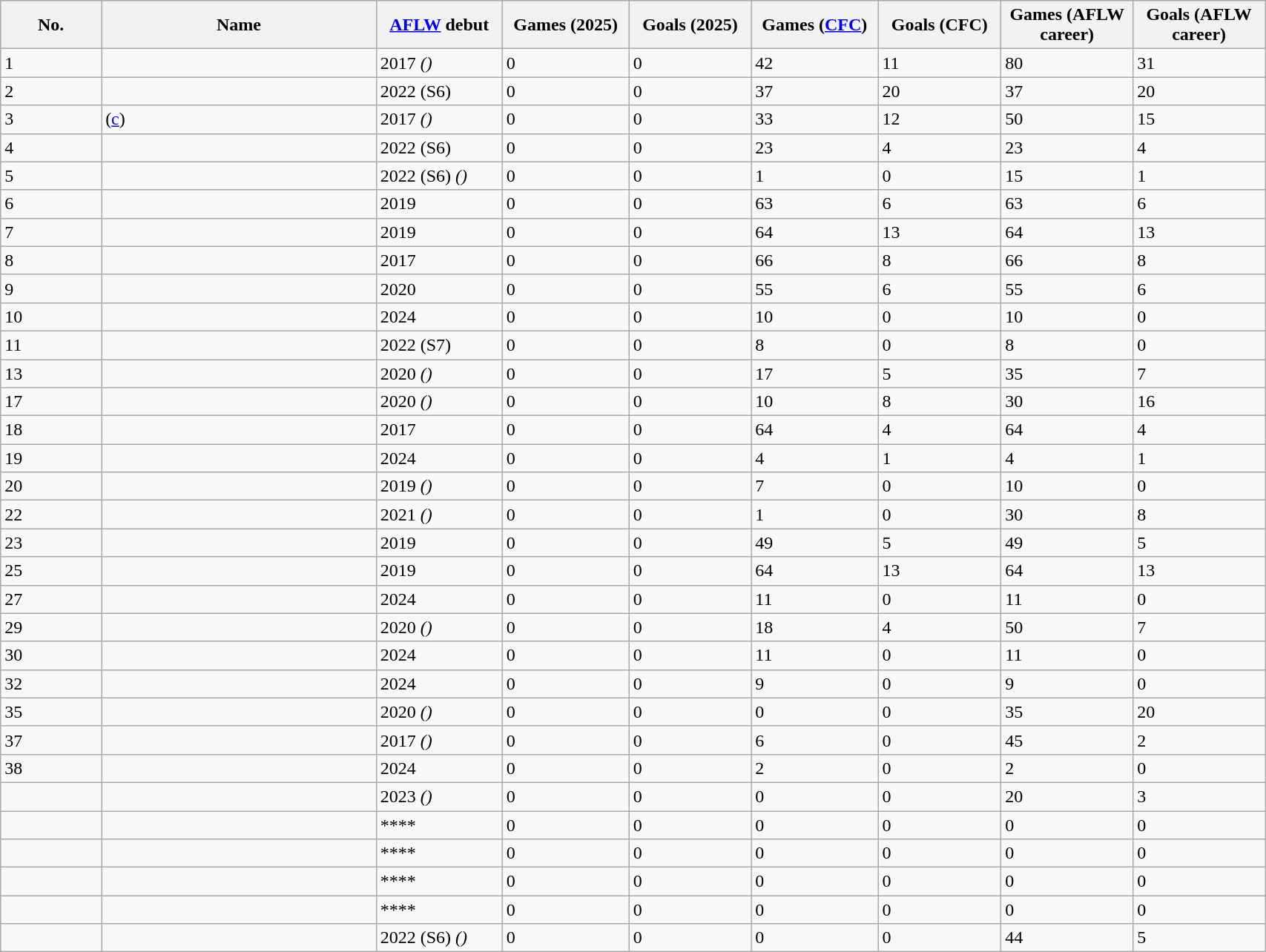<table class="wikitable sortable" style="width:90%;">
<tr style="background:#efefef;">
<th width=2%>No.</th>
<th width=6%>Name</th>
<th width=2%><a href='#'>AFLW</a> debut</th>
<th width=2%>Games (2025)</th>
<th width=2%>Goals (2025)</th>
<th width=2%>Games (<a href='#'>CFC</a>)</th>
<th width=2%>Goals (CFC)</th>
<th width=2%>Games (AFLW career)</th>
<th width=2%>Goals (AFLW career)</th>
</tr>
<tr>
<td align=left>1</td>
<td></td>
<td>2017 <em>()</em></td>
<td>0</td>
<td>0</td>
<td>42</td>
<td>11</td>
<td>80</td>
<td>31</td>
</tr>
<tr>
<td align=left>2</td>
<td></td>
<td>2022 (S6)</td>
<td>0</td>
<td>0</td>
<td>37</td>
<td>20</td>
<td>37</td>
<td>20</td>
</tr>
<tr>
<td align=left>3</td>
<td> (<a href='#'>c</a>)</td>
<td>2017 <em>()</em></td>
<td>0</td>
<td>0</td>
<td>33</td>
<td>12</td>
<td>50</td>
<td>15</td>
</tr>
<tr>
<td align=left>4</td>
<td></td>
<td>2022 (S6)</td>
<td>0</td>
<td>0</td>
<td>23</td>
<td>4</td>
<td>23</td>
<td>4</td>
</tr>
<tr>
<td align=left>5</td>
<td></td>
<td>2022 (S6) <em>()</em></td>
<td>0</td>
<td>0</td>
<td>1</td>
<td>0</td>
<td>15</td>
<td>1</td>
</tr>
<tr>
<td align=left>6</td>
<td></td>
<td>2019</td>
<td>0</td>
<td>0</td>
<td>63</td>
<td>6</td>
<td>63</td>
<td>6</td>
</tr>
<tr>
<td align=left>7</td>
<td></td>
<td>2019</td>
<td>0</td>
<td>0</td>
<td>64</td>
<td>13</td>
<td>64</td>
<td>13</td>
</tr>
<tr>
<td align=left>8</td>
<td></td>
<td>2017</td>
<td>0</td>
<td>0</td>
<td>66</td>
<td>8</td>
<td>66</td>
<td>8</td>
</tr>
<tr>
<td align=left>9</td>
<td></td>
<td>2020</td>
<td>0</td>
<td>0</td>
<td>55</td>
<td>6</td>
<td>55</td>
<td>6</td>
</tr>
<tr>
<td align=left>10</td>
<td></td>
<td>2024</td>
<td>0</td>
<td>0</td>
<td>10</td>
<td>0</td>
<td>10</td>
<td>0</td>
</tr>
<tr>
<td align=left>11</td>
<td></td>
<td>2022 (S7)</td>
<td>0</td>
<td>0</td>
<td>8</td>
<td>0</td>
<td>8</td>
<td>0</td>
</tr>
<tr>
<td align=left>13</td>
<td></td>
<td>2020 <em>()</em></td>
<td>0</td>
<td>0</td>
<td>17</td>
<td>5</td>
<td>35</td>
<td>7</td>
</tr>
<tr>
<td align=left>17</td>
<td></td>
<td>2020 <em>()</em></td>
<td>0</td>
<td>0</td>
<td>10</td>
<td>8</td>
<td>30</td>
<td>16</td>
</tr>
<tr>
<td align=left>18</td>
<td></td>
<td>2017</td>
<td>0</td>
<td>0</td>
<td>64</td>
<td>4</td>
<td>64</td>
<td>4</td>
</tr>
<tr>
<td align=left>19</td>
<td></td>
<td>2024</td>
<td>0</td>
<td>0</td>
<td>4</td>
<td>1</td>
<td>4</td>
<td>1</td>
</tr>
<tr>
<td align=left>20</td>
<td></td>
<td>2019 <em>()</em></td>
<td>0</td>
<td>0</td>
<td>7</td>
<td>0</td>
<td>10</td>
<td>0</td>
</tr>
<tr>
<td align=left>22</td>
<td></td>
<td>2021 <em>()</em></td>
<td>0</td>
<td>0</td>
<td>1</td>
<td>0</td>
<td>30</td>
<td>8</td>
</tr>
<tr>
<td align=left>23</td>
<td></td>
<td>2019</td>
<td>0</td>
<td>0</td>
<td>49</td>
<td>5</td>
<td>49</td>
<td>5</td>
</tr>
<tr>
<td align=left>25</td>
<td></td>
<td>2019</td>
<td>0</td>
<td>0</td>
<td>64</td>
<td>13</td>
<td>64</td>
<td>13</td>
</tr>
<tr>
<td align=left>27</td>
<td></td>
<td>2024</td>
<td>0</td>
<td>0</td>
<td>11</td>
<td>0</td>
<td>11</td>
<td>0</td>
</tr>
<tr>
<td align=left>29</td>
<td></td>
<td>2020 <em>()</em></td>
<td>0</td>
<td>0</td>
<td>18</td>
<td>4</td>
<td>50</td>
<td>7</td>
</tr>
<tr>
<td align=left>30</td>
<td></td>
<td>2024</td>
<td>0</td>
<td>0</td>
<td>11</td>
<td>0</td>
<td>11</td>
<td>0</td>
</tr>
<tr>
<td align=left>32</td>
<td></td>
<td>2024</td>
<td>0</td>
<td>0</td>
<td>9</td>
<td>0</td>
<td>9</td>
<td>0</td>
</tr>
<tr>
<td align=left>35</td>
<td></td>
<td>2020 <em>()</em></td>
<td>0</td>
<td>0</td>
<td>0</td>
<td>0</td>
<td>35</td>
<td>20</td>
</tr>
<tr>
<td align=left>37</td>
<td></td>
<td>2017 <em>()</em></td>
<td>0</td>
<td>0</td>
<td>6</td>
<td>0</td>
<td>45</td>
<td>2</td>
</tr>
<tr>
<td align=left>38</td>
<td></td>
<td>2024</td>
<td>0</td>
<td>0</td>
<td>2</td>
<td>0</td>
<td>2</td>
<td>0</td>
</tr>
<tr>
<td align=left></td>
<td></td>
<td>2023 <em>()</em></td>
<td>0</td>
<td>0</td>
<td>0</td>
<td>0</td>
<td>20</td>
<td>3</td>
</tr>
<tr>
<td align=left></td>
<td></td>
<td>****</td>
<td>0</td>
<td>0</td>
<td>0</td>
<td>0</td>
<td>0</td>
<td>0</td>
</tr>
<tr>
<td align=left></td>
<td></td>
<td>****</td>
<td>0</td>
<td>0</td>
<td>0</td>
<td>0</td>
<td>0</td>
<td>0</td>
</tr>
<tr>
<td align=left></td>
<td></td>
<td>****</td>
<td>0</td>
<td>0</td>
<td>0</td>
<td>0</td>
<td>0</td>
<td>0</td>
</tr>
<tr>
<td align=left></td>
<td></td>
<td>****</td>
<td>0</td>
<td>0</td>
<td>0</td>
<td>0</td>
<td>0</td>
<td>0</td>
</tr>
<tr>
<td align=left></td>
<td></td>
<td>2022 (S6) <em>()</em></td>
<td>0</td>
<td>0</td>
<td>0</td>
<td>0</td>
<td>44</td>
<td>5</td>
</tr>
</table>
